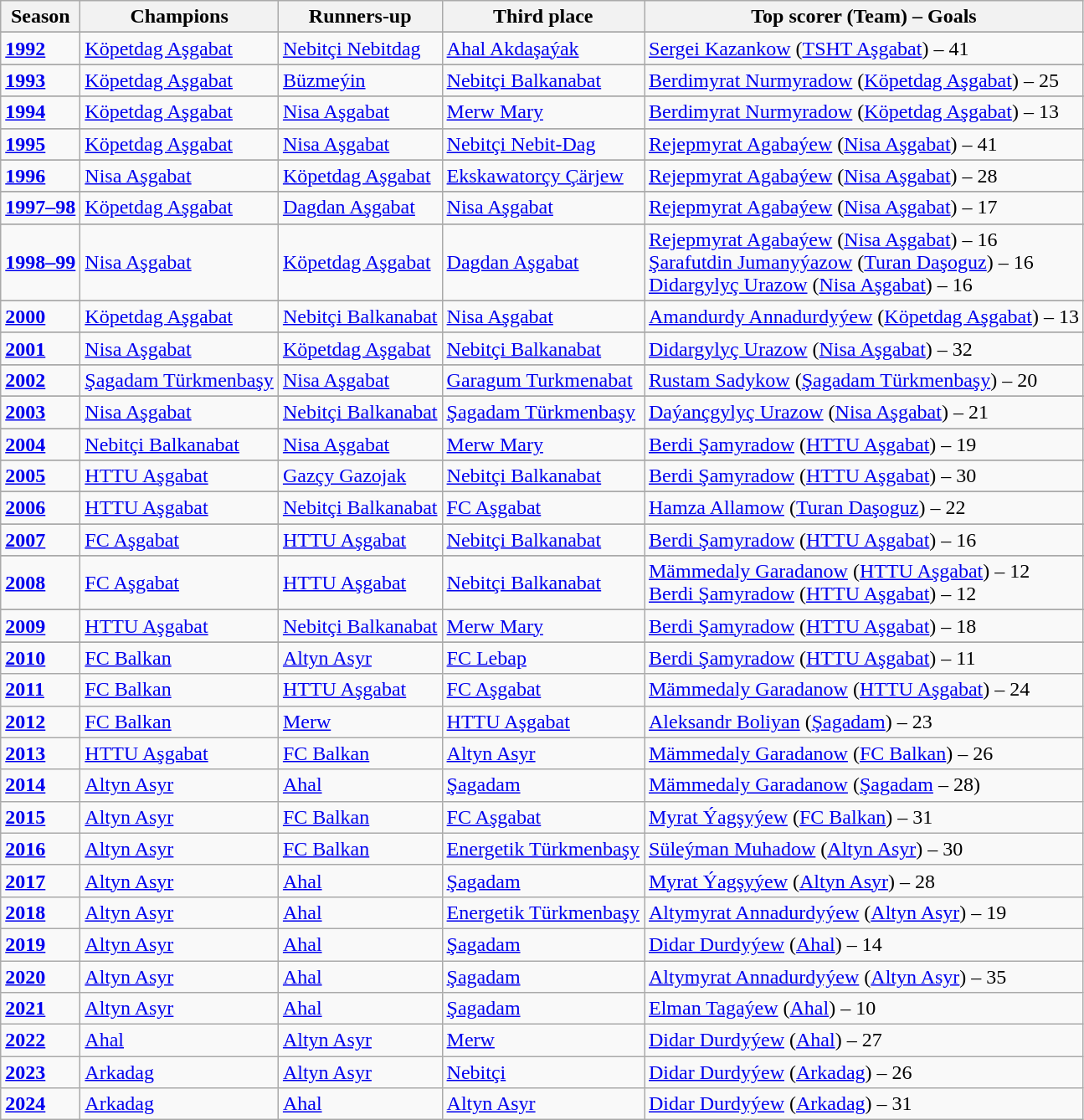<table class="sortable wikitable">
<tr>
<th>Season</th>
<th>Champions</th>
<th>Runners-up</th>
<th>Third place</th>
<th>Top scorer (Team) – Goals</th>
</tr>
<tr align=left>
</tr>
<tr>
<td><strong><a href='#'>1992</a></strong></td>
<td><a href='#'>Köpetdag Aşgabat</a></td>
<td><a href='#'>Nebitçi Nebitdag</a></td>
<td><a href='#'>Ahal Akdaşaýak</a></td>
<td> <a href='#'>Sergei Kazankow</a> (<a href='#'>TSHT Aşgabat</a>) – 41</td>
</tr>
<tr align=left>
</tr>
<tr>
<td><strong><a href='#'>1993</a></strong></td>
<td><a href='#'>Köpetdag Aşgabat</a></td>
<td><a href='#'>Büzmeýin</a></td>
<td><a href='#'>Nebitçi Balkanabat</a></td>
<td> <a href='#'>Berdimyrat Nurmyradow</a> (<a href='#'>Köpetdag Aşgabat</a>) – 25</td>
</tr>
<tr align=left>
</tr>
<tr>
<td><strong><a href='#'>1994</a></strong></td>
<td><a href='#'>Köpetdag Aşgabat</a></td>
<td><a href='#'>Nisa Aşgabat</a></td>
<td><a href='#'>Merw Mary</a></td>
<td> <a href='#'>Berdimyrat Nurmyradow</a> (<a href='#'>Köpetdag Aşgabat</a>) – 13</td>
</tr>
<tr align=left>
</tr>
<tr>
<td><strong><a href='#'>1995</a></strong></td>
<td><a href='#'>Köpetdag Aşgabat</a></td>
<td><a href='#'>Nisa Aşgabat</a></td>
<td><a href='#'>Nebitçi Nebit-Dag</a></td>
<td> <a href='#'>Rejepmyrat Agabaýew</a> (<a href='#'>Nisa Aşgabat</a>) – 41</td>
</tr>
<tr align=left>
</tr>
<tr>
<td><strong><a href='#'>1996</a></strong></td>
<td><a href='#'>Nisa Aşgabat</a></td>
<td><a href='#'>Köpetdag Aşgabat</a></td>
<td><a href='#'>Ekskawatorçy Çärjew</a></td>
<td> <a href='#'>Rejepmyrat Agabaýew</a> (<a href='#'>Nisa Aşgabat</a>) – 28</td>
</tr>
<tr align=left>
</tr>
<tr>
<td><strong><a href='#'>1997–98</a></strong></td>
<td><a href='#'>Köpetdag Aşgabat</a></td>
<td><a href='#'>Dagdan Aşgabat</a></td>
<td><a href='#'>Nisa Aşgabat</a></td>
<td> <a href='#'>Rejepmyrat Agabaýew</a> (<a href='#'>Nisa Aşgabat</a>) – 17</td>
</tr>
<tr align=left>
</tr>
<tr>
<td><strong><a href='#'>1998–99</a></strong></td>
<td><a href='#'>Nisa Aşgabat</a></td>
<td><a href='#'>Köpetdag Aşgabat</a></td>
<td><a href='#'>Dagdan Aşgabat</a></td>
<td> <a href='#'>Rejepmyrat Agabaýew</a> (<a href='#'>Nisa Aşgabat</a>) – 16 <br>  <a href='#'>Şarafutdin Jumanyýazow</a> (<a href='#'>Turan Daşoguz</a>) – 16  <br>  <a href='#'>Didargylyç Urazow</a> (<a href='#'>Nisa Aşgabat</a>) – 16</td>
</tr>
<tr align=left>
</tr>
<tr>
<td><strong><a href='#'>2000</a></strong></td>
<td><a href='#'>Köpetdag Aşgabat</a></td>
<td><a href='#'>Nebitçi Balkanabat</a></td>
<td><a href='#'>Nisa Aşgabat</a></td>
<td> <a href='#'>Amandurdy Annadurdyýew</a> (<a href='#'>Köpetdag Aşgabat</a>) – 13</td>
</tr>
<tr align=left>
</tr>
<tr>
<td><strong><a href='#'>2001</a></strong></td>
<td><a href='#'>Nisa Aşgabat</a></td>
<td><a href='#'>Köpetdag Aşgabat</a></td>
<td><a href='#'>Nebitçi Balkanabat</a></td>
<td> <a href='#'>Didargylyç Urazow</a> (<a href='#'>Nisa Aşgabat</a>) – 32</td>
</tr>
<tr align=left>
</tr>
<tr>
<td><strong><a href='#'>2002</a></strong></td>
<td><a href='#'>Şagadam Türkmenbaşy</a></td>
<td><a href='#'>Nisa Aşgabat</a></td>
<td><a href='#'>Garagum Turkmenabat</a></td>
<td> <a href='#'>Rustam Sadykow</a> (<a href='#'>Şagadam Türkmenbaşy</a>) – 20</td>
</tr>
<tr align=left>
</tr>
<tr>
<td><strong><a href='#'>2003</a></strong></td>
<td><a href='#'>Nisa Aşgabat</a></td>
<td><a href='#'>Nebitçi Balkanabat</a></td>
<td><a href='#'>Şagadam Türkmenbaşy</a></td>
<td> <a href='#'>Daýançgylyç Urazow</a> (<a href='#'>Nisa Aşgabat</a>) – 21</td>
</tr>
<tr align=left>
</tr>
<tr>
<td><strong><a href='#'>2004</a></strong></td>
<td><a href='#'>Nebitçi Balkanabat</a></td>
<td><a href='#'>Nisa Aşgabat</a></td>
<td><a href='#'>Merw Mary</a></td>
<td> <a href='#'>Berdi Şamyradow</a> (<a href='#'>HTTU Aşgabat</a>) – 19</td>
</tr>
<tr align=left>
</tr>
<tr>
<td><strong><a href='#'>2005</a></strong></td>
<td><a href='#'>HTTU Aşgabat</a></td>
<td><a href='#'>Gazçy Gazojak</a></td>
<td><a href='#'>Nebitçi Balkanabat</a></td>
<td> <a href='#'>Berdi Şamyradow</a> (<a href='#'>HTTU Aşgabat</a>) – 30</td>
</tr>
<tr align=left>
</tr>
<tr>
<td><strong><a href='#'>2006</a></strong></td>
<td><a href='#'>HTTU Aşgabat</a></td>
<td><a href='#'>Nebitçi Balkanabat</a></td>
<td><a href='#'>FC Aşgabat</a></td>
<td> <a href='#'>Hamza Allamow</a> (<a href='#'>Turan Daşoguz</a>) – 22</td>
</tr>
<tr align=left>
</tr>
<tr>
<td><strong><a href='#'>2007</a></strong></td>
<td><a href='#'>FC Aşgabat</a></td>
<td><a href='#'>HTTU Aşgabat</a></td>
<td><a href='#'>Nebitçi Balkanabat</a></td>
<td> <a href='#'>Berdi Şamyradow</a> (<a href='#'>HTTU Aşgabat</a>) – 16</td>
</tr>
<tr align=left>
</tr>
<tr>
<td><strong><a href='#'>2008</a></strong></td>
<td><a href='#'>FC Aşgabat</a></td>
<td><a href='#'>HTTU Aşgabat</a></td>
<td><a href='#'>Nebitçi Balkanabat</a></td>
<td> <a href='#'>Mämmedaly Garadanow</a> (<a href='#'>HTTU Aşgabat</a>) – 12 <br>  <a href='#'>Berdi Şamyradow</a> (<a href='#'>HTTU Aşgabat</a>) – 12</td>
</tr>
<tr align=left>
</tr>
<tr>
<td><strong><a href='#'>2009</a></strong></td>
<td><a href='#'>HTTU Aşgabat</a></td>
<td><a href='#'>Nebitçi Balkanabat</a></td>
<td><a href='#'>Merw Mary</a></td>
<td> <a href='#'>Berdi Şamyradow</a> (<a href='#'>HTTU Aşgabat</a>) – 18</td>
</tr>
<tr align=left>
</tr>
<tr>
<td><strong><a href='#'>2010</a></strong></td>
<td><a href='#'>FC Balkan</a></td>
<td><a href='#'>Altyn Asyr</a></td>
<td><a href='#'>FC Lebap</a></td>
<td> <a href='#'>Berdi Şamyradow</a> (<a href='#'>HTTU Aşgabat</a>) – 11</td>
</tr>
<tr>
<td><strong><a href='#'>2011</a></strong></td>
<td><a href='#'>FC Balkan</a></td>
<td><a href='#'>HTTU Aşgabat</a></td>
<td><a href='#'>FC Aşgabat</a></td>
<td> <a href='#'>Mämmedaly Garadanow</a> (<a href='#'>HTTU Aşgabat</a>) – 24</td>
</tr>
<tr>
<td><strong><a href='#'>2012</a></strong></td>
<td><a href='#'>FC Balkan</a></td>
<td><a href='#'>Merw</a></td>
<td><a href='#'>HTTU Aşgabat</a></td>
<td> <a href='#'>Aleksandr Boliyan</a> (<a href='#'>Şagadam</a>) – 23</td>
</tr>
<tr>
<td><strong><a href='#'>2013</a></strong></td>
<td><a href='#'>HTTU Aşgabat</a></td>
<td><a href='#'>FC Balkan</a></td>
<td><a href='#'>Altyn Asyr</a></td>
<td> <a href='#'>Mämmedaly Garadanow</a> (<a href='#'>FC Balkan</a>) – 26</td>
</tr>
<tr>
<td><strong><a href='#'>2014</a></strong></td>
<td><a href='#'>Altyn Asyr</a></td>
<td><a href='#'>Ahal</a></td>
<td><a href='#'>Şagadam</a></td>
<td> <a href='#'>Mämmedaly Garadanow</a> (<a href='#'>Şagadam</a> – 28)</td>
</tr>
<tr>
<td><strong><a href='#'>2015</a></strong></td>
<td><a href='#'>Altyn Asyr</a></td>
<td><a href='#'>FC Balkan</a></td>
<td><a href='#'>FC Aşgabat</a></td>
<td> <a href='#'>Myrat Ýagşyýew</a> (<a href='#'>FC Balkan</a>) – 31</td>
</tr>
<tr>
<td><strong><a href='#'>2016</a></strong></td>
<td><a href='#'>Altyn Asyr</a></td>
<td><a href='#'>FC Balkan</a></td>
<td><a href='#'>Energetik Türkmenbaşy</a></td>
<td> <a href='#'>Süleýman Muhadow</a> (<a href='#'>Altyn Asyr</a>) – 30</td>
</tr>
<tr>
<td><strong><a href='#'>2017</a></strong></td>
<td><a href='#'>Altyn Asyr</a></td>
<td><a href='#'>Ahal</a></td>
<td><a href='#'>Şagadam</a></td>
<td> <a href='#'>Myrat Ýagşyýew</a> (<a href='#'>Altyn Asyr</a>) – 28</td>
</tr>
<tr>
<td><strong><a href='#'>2018</a></strong></td>
<td><a href='#'>Altyn Asyr</a></td>
<td><a href='#'>Ahal</a></td>
<td><a href='#'>Energetik Türkmenbaşy</a></td>
<td> <a href='#'>Altymyrat Annadurdyýew</a> (<a href='#'>Altyn Asyr</a>) – 19</td>
</tr>
<tr>
<td><strong><a href='#'>2019</a></strong></td>
<td><a href='#'>Altyn Asyr</a></td>
<td><a href='#'>Ahal</a></td>
<td><a href='#'>Şagadam</a></td>
<td> <a href='#'>Didar Durdyýew</a> (<a href='#'>Ahal</a>) – 14</td>
</tr>
<tr>
<td><strong><a href='#'>2020</a></strong></td>
<td><a href='#'>Altyn Asyr</a></td>
<td><a href='#'>Ahal</a></td>
<td><a href='#'>Şagadam</a></td>
<td> <a href='#'>Altymyrat Annadurdyýew</a> (<a href='#'>Altyn Asyr</a>) – 35</td>
</tr>
<tr>
<td><strong><a href='#'>2021</a></strong></td>
<td><a href='#'>Altyn Asyr</a></td>
<td><a href='#'>Ahal</a></td>
<td><a href='#'>Şagadam</a></td>
<td> <a href='#'>Elman Tagaýew</a> (<a href='#'>Ahal</a>) – 10</td>
</tr>
<tr>
<td><strong><a href='#'>2022</a></strong></td>
<td><a href='#'>Ahal</a></td>
<td><a href='#'>Altyn Asyr</a></td>
<td><a href='#'>Merw</a></td>
<td> <a href='#'>Didar Durdyýew</a> (<a href='#'>Ahal</a>) – 27</td>
</tr>
<tr>
<td><strong><a href='#'>2023</a></strong></td>
<td><a href='#'>Arkadag</a></td>
<td><a href='#'>Altyn Asyr</a></td>
<td><a href='#'>Nebitçi</a></td>
<td> <a href='#'>Didar Durdyýew</a> (<a href='#'>Arkadag</a>) – 26</td>
</tr>
<tr>
<td><strong><a href='#'>2024</a></strong> </td>
<td><a href='#'>Arkadag</a></td>
<td><a href='#'>Ahal</a></td>
<td><a href='#'>Altyn Asyr</a></td>
<td> <a href='#'>Didar Durdyýew</a> (<a href='#'>Arkadag</a>) – 31</td>
</tr>
</table>
